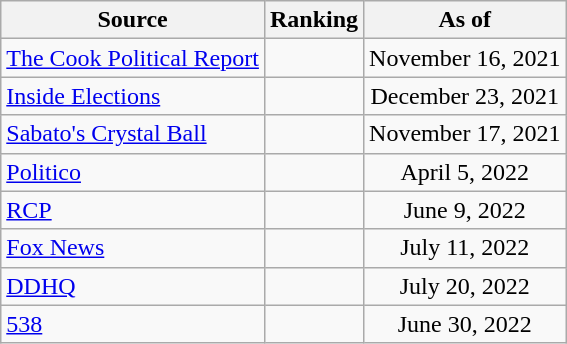<table class="wikitable" style="text-align:center">
<tr>
<th>Source</th>
<th>Ranking</th>
<th>As of</th>
</tr>
<tr>
<td align=left><a href='#'>The Cook Political Report</a></td>
<td></td>
<td>November 16, 2021</td>
</tr>
<tr>
<td align=left><a href='#'>Inside Elections</a></td>
<td></td>
<td>December 23, 2021</td>
</tr>
<tr>
<td align=left><a href='#'>Sabato's Crystal Ball</a></td>
<td></td>
<td>November 17, 2021</td>
</tr>
<tr>
<td align="left"><a href='#'>Politico</a></td>
<td></td>
<td>April 5, 2022</td>
</tr>
<tr>
<td align="left"><a href='#'>RCP</a></td>
<td></td>
<td>June 9, 2022</td>
</tr>
<tr>
<td align=left><a href='#'>Fox News</a></td>
<td></td>
<td>July 11, 2022</td>
</tr>
<tr>
<td align="left"><a href='#'>DDHQ</a></td>
<td></td>
<td>July 20, 2022</td>
</tr>
<tr>
<td align="left"><a href='#'>538</a></td>
<td></td>
<td>June 30, 2022</td>
</tr>
</table>
